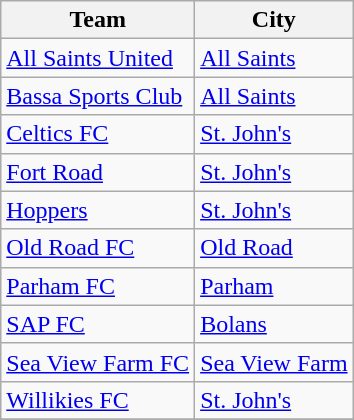<table class="wikitable">
<tr>
<th>Team</th>
<th>City</th>
</tr>
<tr>
<td><a href='#'>All Saints United</a></td>
<td><a href='#'>All Saints</a></td>
</tr>
<tr>
<td><a href='#'>Bassa Sports Club</a></td>
<td><a href='#'>All Saints</a></td>
</tr>
<tr>
<td><a href='#'>Celtics FC</a></td>
<td><a href='#'>St. John's</a></td>
</tr>
<tr>
<td><a href='#'>Fort Road</a></td>
<td><a href='#'>St. John's</a></td>
</tr>
<tr>
<td><a href='#'>Hoppers</a></td>
<td><a href='#'>St. John's</a></td>
</tr>
<tr>
<td><a href='#'>Old Road FC</a></td>
<td><a href='#'>Old Road</a></td>
</tr>
<tr>
<td><a href='#'>Parham FC</a></td>
<td><a href='#'>Parham</a></td>
</tr>
<tr>
<td><a href='#'>SAP FC</a></td>
<td><a href='#'>Bolans</a></td>
</tr>
<tr>
<td><a href='#'>Sea View Farm FC</a></td>
<td><a href='#'>Sea View Farm</a></td>
</tr>
<tr>
<td><a href='#'>Willikies FC</a></td>
<td><a href='#'>St. John's</a></td>
</tr>
<tr>
</tr>
</table>
